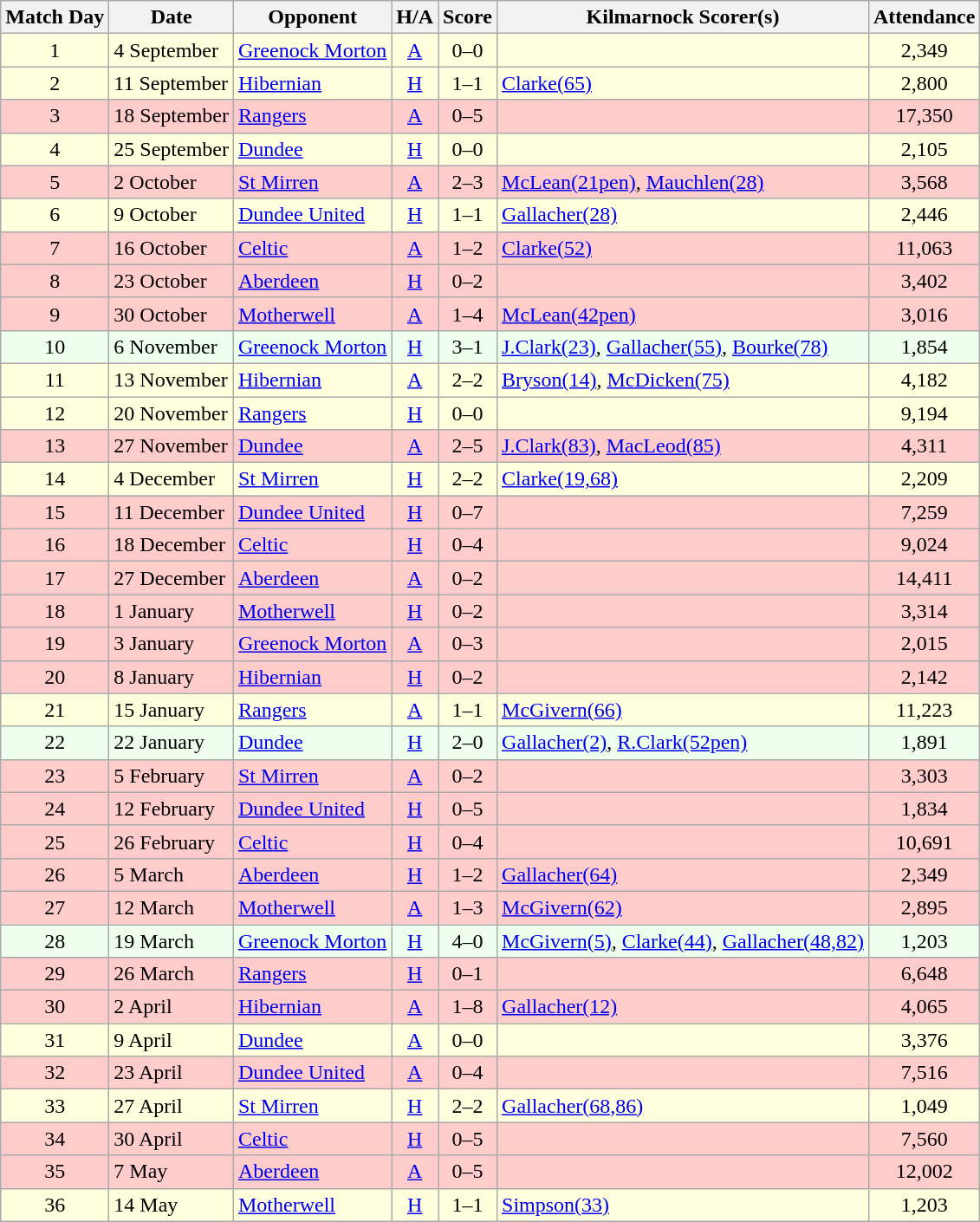<table class="wikitable" style="text-align:center">
<tr>
<th>Match Day</th>
<th>Date</th>
<th>Opponent</th>
<th>H/A</th>
<th>Score</th>
<th>Kilmarnock Scorer(s)</th>
<th>Attendance</th>
</tr>
<tr bgcolor=#FFFFDD>
<td>1</td>
<td align=left>4 September</td>
<td align=left><a href='#'>Greenock Morton</a></td>
<td><a href='#'>A</a></td>
<td>0–0</td>
<td align=left></td>
<td>2,349</td>
</tr>
<tr bgcolor=#FFFFDD>
<td>2</td>
<td align=left>11 September</td>
<td align=left><a href='#'>Hibernian</a></td>
<td><a href='#'>H</a></td>
<td>1–1</td>
<td align=left><a href='#'>Clarke(65)</a></td>
<td>2,800</td>
</tr>
<tr bgcolor=#FFCCCC>
<td>3</td>
<td align=left>18 September</td>
<td align=left><a href='#'>Rangers</a></td>
<td><a href='#'>A</a></td>
<td>0–5</td>
<td align=left></td>
<td>17,350</td>
</tr>
<tr bgcolor=#FFFFDD>
<td>4</td>
<td align=left>25 September</td>
<td align=left><a href='#'>Dundee</a></td>
<td><a href='#'>H</a></td>
<td>0–0</td>
<td align=left></td>
<td>2,105</td>
</tr>
<tr bgcolor=#FFCCCC>
<td>5</td>
<td align=left>2 October</td>
<td align=left><a href='#'>St Mirren</a></td>
<td><a href='#'>A</a></td>
<td>2–3</td>
<td align=left><a href='#'>McLean(21pen)</a>, <a href='#'>Mauchlen(28)</a></td>
<td>3,568</td>
</tr>
<tr bgcolor=#FFFFDD>
<td>6</td>
<td align=left>9 October</td>
<td align=left><a href='#'>Dundee United</a></td>
<td><a href='#'>H</a></td>
<td>1–1</td>
<td align=left><a href='#'>Gallacher(28)</a></td>
<td>2,446</td>
</tr>
<tr bgcolor=#FFCCCC>
<td>7</td>
<td align=left>16 October</td>
<td align=left><a href='#'>Celtic</a></td>
<td><a href='#'>A</a></td>
<td>1–2</td>
<td align=left><a href='#'>Clarke(52)</a></td>
<td>11,063</td>
</tr>
<tr bgcolor=#FFCCCC>
<td>8</td>
<td align=left>23 October</td>
<td align=left><a href='#'>Aberdeen</a></td>
<td><a href='#'>H</a></td>
<td>0–2</td>
<td align=left></td>
<td>3,402</td>
</tr>
<tr bgcolor=#FFCCCC>
<td>9</td>
<td align=left>30 October</td>
<td align=left><a href='#'>Motherwell</a></td>
<td><a href='#'>A</a></td>
<td>1–4</td>
<td align=left><a href='#'>McLean(42pen)</a></td>
<td>3,016</td>
</tr>
<tr bgcolor=#EEFFEE>
<td>10</td>
<td align=left>6 November</td>
<td align=left><a href='#'>Greenock Morton</a></td>
<td><a href='#'>H</a></td>
<td>3–1</td>
<td align=left><a href='#'>J.Clark(23)</a>, <a href='#'>Gallacher(55)</a>, <a href='#'>Bourke(78)</a></td>
<td>1,854</td>
</tr>
<tr bgcolor=#FFFFDD>
<td>11</td>
<td align=left>13 November</td>
<td align=left><a href='#'>Hibernian</a></td>
<td><a href='#'>A</a></td>
<td>2–2</td>
<td align=left><a href='#'>Bryson(14)</a>, <a href='#'>McDicken(75)</a></td>
<td>4,182</td>
</tr>
<tr bgcolor=#FFFFDD>
<td>12</td>
<td align=left>20 November</td>
<td align=left><a href='#'>Rangers</a></td>
<td><a href='#'>H</a></td>
<td>0–0</td>
<td align=left></td>
<td>9,194</td>
</tr>
<tr bgcolor=#FFCCCC>
<td>13</td>
<td align=left>27 November</td>
<td align=left><a href='#'>Dundee</a></td>
<td><a href='#'>A</a></td>
<td>2–5</td>
<td align=left><a href='#'>J.Clark(83)</a>, <a href='#'>MacLeod(85)</a></td>
<td>4,311</td>
</tr>
<tr bgcolor=#FFFFDD>
<td>14</td>
<td align=left>4 December</td>
<td align=left><a href='#'>St Mirren</a></td>
<td><a href='#'>H</a></td>
<td>2–2</td>
<td align=left><a href='#'>Clarke(19,68)</a></td>
<td>2,209</td>
</tr>
<tr bgcolor=#FFCCCC>
<td>15</td>
<td align=left>11 December</td>
<td align=left><a href='#'>Dundee United</a></td>
<td><a href='#'>H</a></td>
<td>0–7</td>
<td align=left></td>
<td>7,259</td>
</tr>
<tr bgcolor=#FFCCCC>
<td>16</td>
<td align=left>18 December</td>
<td align=left><a href='#'>Celtic</a></td>
<td><a href='#'>H</a></td>
<td>0–4</td>
<td align=left></td>
<td>9,024</td>
</tr>
<tr bgcolor=#FFCCCC>
<td>17</td>
<td align=left>27 December</td>
<td align=left><a href='#'>Aberdeen</a></td>
<td><a href='#'>A</a></td>
<td>0–2</td>
<td align=left></td>
<td>14,411</td>
</tr>
<tr bgcolor=#FFCCCC>
<td>18</td>
<td align=left>1 January</td>
<td align=left><a href='#'>Motherwell</a></td>
<td><a href='#'>H</a></td>
<td>0–2</td>
<td align=left></td>
<td>3,314</td>
</tr>
<tr bgcolor=#FFCCCC>
<td>19</td>
<td align=left>3 January</td>
<td align=left><a href='#'>Greenock Morton</a></td>
<td><a href='#'>A</a></td>
<td>0–3</td>
<td align=left></td>
<td>2,015</td>
</tr>
<tr bgcolor=#FFCCCC>
<td>20</td>
<td align=left>8 January</td>
<td align=left><a href='#'>Hibernian</a></td>
<td><a href='#'>H</a></td>
<td>0–2</td>
<td align=left></td>
<td>2,142</td>
</tr>
<tr bgcolor=#FFFFDD>
<td>21</td>
<td align=left>15 January</td>
<td align=left><a href='#'>Rangers</a></td>
<td><a href='#'>A</a></td>
<td>1–1</td>
<td align=left><a href='#'>McGivern(66)</a></td>
<td>11,223</td>
</tr>
<tr bgcolor=#EEFFEE>
<td>22</td>
<td align=left>22 January</td>
<td align=left><a href='#'>Dundee</a></td>
<td><a href='#'>H</a></td>
<td>2–0</td>
<td align=left><a href='#'>Gallacher(2)</a>, <a href='#'>R.Clark(52pen)</a></td>
<td>1,891</td>
</tr>
<tr bgcolor=#FFCCCC>
<td>23</td>
<td align=left>5 February</td>
<td align=left><a href='#'>St Mirren</a></td>
<td><a href='#'>A</a></td>
<td>0–2</td>
<td align=left></td>
<td>3,303</td>
</tr>
<tr bgcolor=#FFCCCC>
<td>24</td>
<td align=left>12 February</td>
<td align=left><a href='#'>Dundee United</a></td>
<td><a href='#'>H</a></td>
<td>0–5</td>
<td align=left></td>
<td>1,834</td>
</tr>
<tr bgcolor=#FFCCCC>
<td>25</td>
<td align=left>26 February</td>
<td align=left><a href='#'>Celtic</a></td>
<td><a href='#'>H</a></td>
<td>0–4</td>
<td align=left></td>
<td>10,691</td>
</tr>
<tr bgcolor=#FFCCCC>
<td>26</td>
<td align=left>5 March</td>
<td align=left><a href='#'>Aberdeen</a></td>
<td><a href='#'>H</a></td>
<td>1–2</td>
<td align=left><a href='#'>Gallacher(64)</a></td>
<td>2,349</td>
</tr>
<tr bgcolor=#FFCCCC>
<td>27</td>
<td align=left>12 March</td>
<td align=left><a href='#'>Motherwell</a></td>
<td><a href='#'>A</a></td>
<td>1–3</td>
<td align=left><a href='#'>McGivern(62)</a></td>
<td>2,895</td>
</tr>
<tr bgcolor=#EEFFEE>
<td>28</td>
<td align=left>19 March</td>
<td align=left><a href='#'>Greenock Morton</a></td>
<td><a href='#'>H</a></td>
<td>4–0</td>
<td align=left><a href='#'>McGivern(5)</a>, <a href='#'>Clarke(44)</a>, <a href='#'>Gallacher(48,82)</a></td>
<td>1,203</td>
</tr>
<tr bgcolor=#FFCCCC>
<td>29</td>
<td align=left>26 March</td>
<td align=left><a href='#'>Rangers</a></td>
<td><a href='#'>H</a></td>
<td>0–1</td>
<td align=left></td>
<td>6,648</td>
</tr>
<tr bgcolor=#FFCCCC>
<td>30</td>
<td align=left>2 April</td>
<td align=left><a href='#'>Hibernian</a></td>
<td><a href='#'>A</a></td>
<td>1–8</td>
<td align=left><a href='#'>Gallacher(12)</a></td>
<td>4,065</td>
</tr>
<tr bgcolor=#FFFFDD>
<td>31</td>
<td align=left>9 April</td>
<td align=left><a href='#'>Dundee</a></td>
<td><a href='#'>A</a></td>
<td>0–0</td>
<td align=left></td>
<td>3,376</td>
</tr>
<tr bgcolor=#FFCCCC>
<td>32</td>
<td align=left>23 April</td>
<td align=left><a href='#'>Dundee United</a></td>
<td><a href='#'>A</a></td>
<td>0–4</td>
<td align=left></td>
<td>7,516</td>
</tr>
<tr bgcolor=#FFFFDD>
<td>33</td>
<td align=left>27 April</td>
<td align=left><a href='#'>St Mirren</a></td>
<td><a href='#'>H</a></td>
<td>2–2</td>
<td align=left><a href='#'>Gallacher(68,86)</a></td>
<td>1,049</td>
</tr>
<tr bgcolor=#FFCCCC>
<td>34</td>
<td align=left>30 April</td>
<td align=left><a href='#'>Celtic</a></td>
<td><a href='#'>H</a></td>
<td>0–5</td>
<td align=left></td>
<td>7,560</td>
</tr>
<tr bgcolor=#FFCCCC>
<td>35</td>
<td align=left>7 May</td>
<td align=left><a href='#'>Aberdeen</a></td>
<td><a href='#'>A</a></td>
<td>0–5</td>
<td align=left></td>
<td>12,002</td>
</tr>
<tr bgcolor=#FFFFDD>
<td>36</td>
<td align=left>14 May</td>
<td align=left><a href='#'>Motherwell</a></td>
<td><a href='#'>H</a></td>
<td>1–1</td>
<td align=left><a href='#'>Simpson(33)</a></td>
<td>1,203</td>
</tr>
</table>
